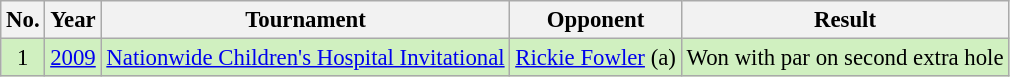<table class="wikitable" style="font-size:95%;">
<tr>
<th>No.</th>
<th>Year</th>
<th>Tournament</th>
<th>Opponent</th>
<th>Result</th>
</tr>
<tr style="background:#D0F0C0;">
<td align=center>1</td>
<td><a href='#'>2009</a></td>
<td><a href='#'>Nationwide Children's Hospital Invitational</a></td>
<td> <a href='#'>Rickie Fowler</a> (a)</td>
<td>Won with par on second extra hole</td>
</tr>
</table>
